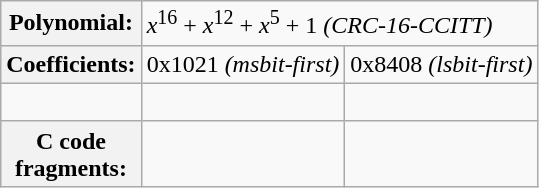<table class="wikitable">
<tr>
<th>Polynomial:</th>
<td colspan="2"><em>x</em><sup>16</sup> + <em>x</em><sup>12</sup> + <em>x</em><sup>5</sup> + 1 <em>(CRC-16-CCITT)</em></td>
</tr>
<tr>
<th>Coefficients:</th>
<td>0x1021 <em>(msbit-first)</em></td>
<td>0x8408 <em>(lsbit-first)</em></td>
</tr>
<tr>
<td><br></td>
<td><br></td>
<td><br></td>
</tr>
<tr valign="top">
<th>C code<br>fragments:</th>
<td></td>
<td></td>
</tr>
</table>
